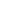<table cellspacing="0" border="0" bgcolor="white">
<tr>
<td></td>
<td></td>
<td></td>
</tr>
</table>
